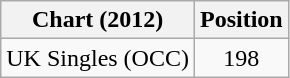<table class="wikitable">
<tr>
<th>Chart (2012)</th>
<th>Position</th>
</tr>
<tr>
<td>UK Singles (OCC)</td>
<td style="text-align:center">198</td>
</tr>
</table>
